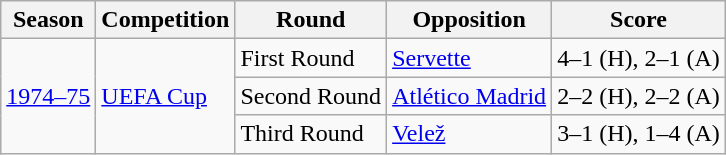<table class="wikitable">
<tr>
<th>Season</th>
<th>Competition</th>
<th>Round</th>
<th>Opposition</th>
<th>Score</th>
</tr>
<tr>
<td rowspan="3"><a href='#'>1974–75</a></td>
<td rowspan="3"><a href='#'>UEFA Cup</a></td>
<td>First Round</td>
<td> <a href='#'>Servette</a></td>
<td>4–1 (H), 2–1 (A)</td>
</tr>
<tr>
<td>Second Round</td>
<td> <a href='#'>Atlético Madrid</a></td>
<td>2–2 (H), 2–2 (A)</td>
</tr>
<tr>
<td>Third Round</td>
<td> <a href='#'>Velež</a></td>
<td>3–1 (H), 1–4 (A)</td>
</tr>
</table>
